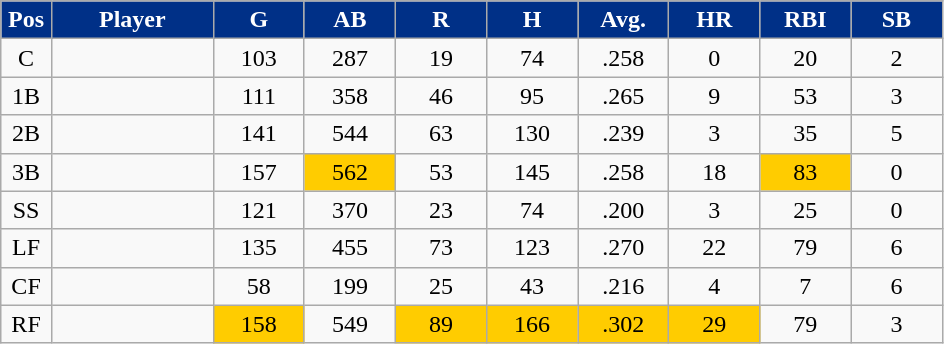<table class="wikitable sortable">
<tr>
<th style="background:#003087;color:#FFFFFF;" width="5%">Pos</th>
<th style="background:#003087;color:#FFFFFF;" width="16%">Player</th>
<th style="background:#003087;color:#FFFFFF;" width="9%">G</th>
<th style="background:#003087;color:#FFFFFF;" width="9%">AB</th>
<th style="background:#003087;color:#FFFFFF;" width="9%">R</th>
<th style="background:#003087;color:#FFFFFF;" width="9%">H</th>
<th style="background:#003087;color:#FFFFFF;" width="9%">Avg.</th>
<th style="background:#003087;color:#FFFFFF;" width="9%">HR</th>
<th style="background:#003087;color:#FFFFFF;" width="9%">RBI</th>
<th style="background:#003087;color:#FFFFFF;" width="9%">SB</th>
</tr>
<tr align="center">
<td>C</td>
<td></td>
<td>103</td>
<td>287</td>
<td>19</td>
<td>74</td>
<td>.258</td>
<td>0</td>
<td>20</td>
<td>2</td>
</tr>
<tr align="center">
<td>1B</td>
<td></td>
<td>111</td>
<td>358</td>
<td>46</td>
<td>95</td>
<td>.265</td>
<td>9</td>
<td>53</td>
<td>3</td>
</tr>
<tr align="center">
<td>2B</td>
<td></td>
<td>141</td>
<td>544</td>
<td>63</td>
<td>130</td>
<td>.239</td>
<td>3</td>
<td>35</td>
<td>5</td>
</tr>
<tr align="center">
<td>3B</td>
<td></td>
<td>157</td>
<td bgcolor="#FFCC00">562</td>
<td>53</td>
<td>145</td>
<td>.258</td>
<td>18</td>
<td bgcolor="#FFCC00">83</td>
<td>0</td>
</tr>
<tr align="center">
<td>SS</td>
<td></td>
<td>121</td>
<td>370</td>
<td>23</td>
<td>74</td>
<td>.200</td>
<td>3</td>
<td>25</td>
<td>0</td>
</tr>
<tr align="center">
<td>LF</td>
<td></td>
<td>135</td>
<td>455</td>
<td>73</td>
<td>123</td>
<td>.270</td>
<td>22</td>
<td>79</td>
<td>6</td>
</tr>
<tr align="center">
<td>CF</td>
<td></td>
<td>58</td>
<td>199</td>
<td>25</td>
<td>43</td>
<td>.216</td>
<td>4</td>
<td>7</td>
<td>6</td>
</tr>
<tr align="center">
<td>RF</td>
<td></td>
<td bgcolor="#FFCC00">158</td>
<td>549</td>
<td bgcolor="#FFCC00">89</td>
<td bgcolor="#FFCC00">166</td>
<td bgcolor="#FFCC00">.302</td>
<td bgcolor="#FFCC00">29</td>
<td>79</td>
<td>3</td>
</tr>
</table>
